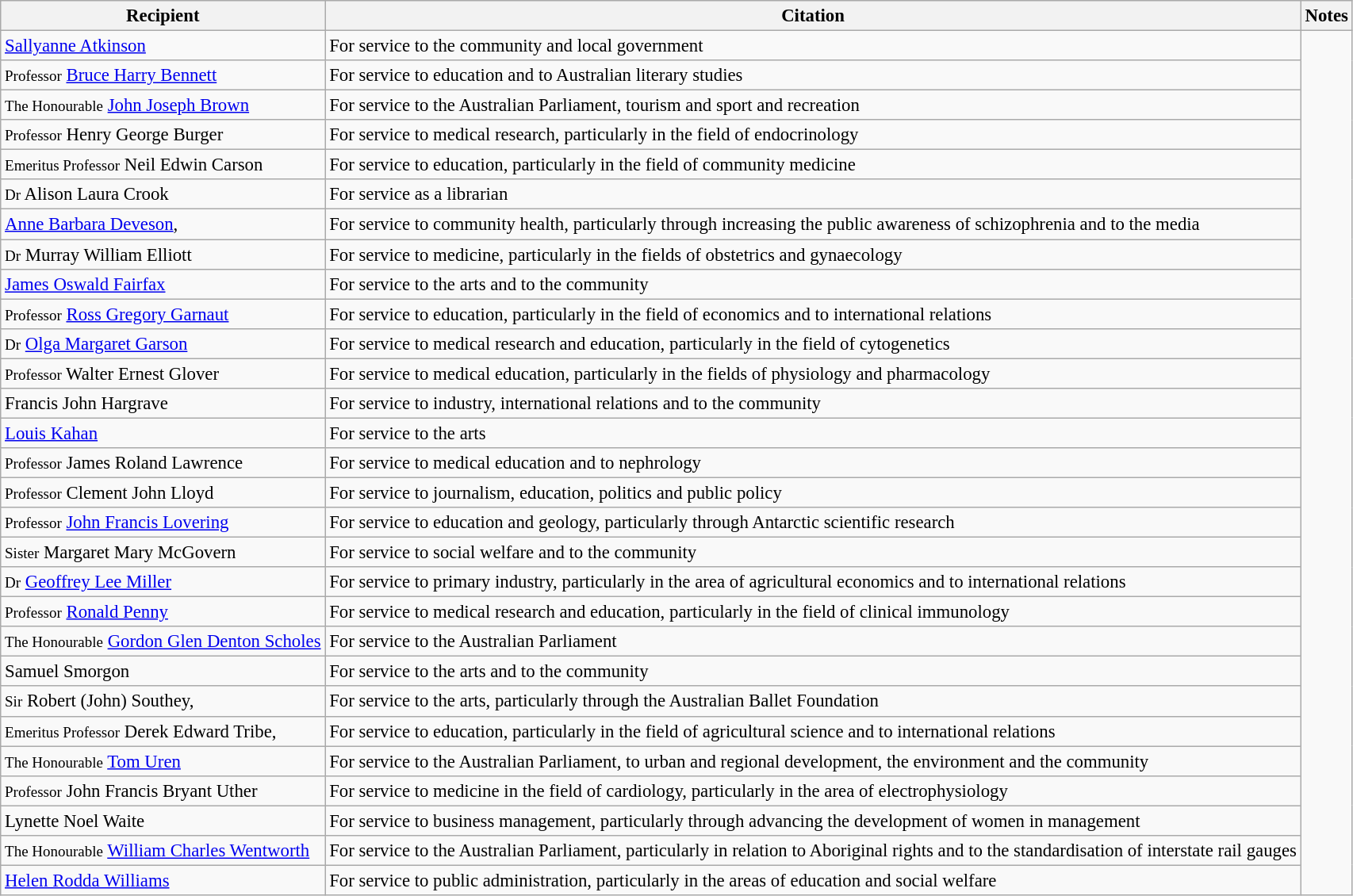<table class="wikitable" style="font-size:95%;">
<tr>
<th>Recipient</th>
<th>Citation</th>
<th>Notes</th>
</tr>
<tr>
<td><a href='#'>Sallyanne Atkinson</a></td>
<td>For service to the community and local government</td>
<td rowspan="29"></td>
</tr>
<tr>
<td><small>Professor</small> <a href='#'>Bruce Harry Bennett</a></td>
<td>For service to education and to Australian literary studies</td>
</tr>
<tr>
<td><small>The Honourable</small> <a href='#'>John Joseph Brown</a></td>
<td>For service to the Australian Parliament, tourism and sport and recreation</td>
</tr>
<tr>
<td><small>Professor</small> Henry George Burger</td>
<td>For service to medical research, particularly in the field of endocrinology</td>
</tr>
<tr>
<td><small>Emeritus Professor</small> Neil Edwin Carson</td>
<td>For service to education, particularly in the field of community medicine</td>
</tr>
<tr>
<td><small>Dr</small> Alison Laura Crook</td>
<td>For service as a librarian</td>
</tr>
<tr>
<td><a href='#'>Anne Barbara Deveson</a>, </td>
<td>For service to community health, particularly through increasing the public awareness of schizophrenia and to the media</td>
</tr>
<tr>
<td><small>Dr</small> Murray William Elliott</td>
<td>For service to medicine, particularly in the fields of obstetrics and gynaecology</td>
</tr>
<tr>
<td><a href='#'>James Oswald Fairfax</a></td>
<td>For service to the arts and to the community</td>
</tr>
<tr>
<td><small>Professor</small> <a href='#'>Ross Gregory Garnaut</a></td>
<td>For service to education, particularly in the field of economics and to international relations</td>
</tr>
<tr>
<td><small>Dr</small> <a href='#'>Olga Margaret Garson</a></td>
<td>For service to medical research and education, particularly in the field of cytogenetics</td>
</tr>
<tr>
<td><small>Professor</small> Walter Ernest Glover</td>
<td>For service to medical education, particularly in the fields of physiology and pharmacology</td>
</tr>
<tr>
<td>Francis John Hargrave</td>
<td>For service to industry, international relations and to the community</td>
</tr>
<tr>
<td><a href='#'>Louis Kahan</a></td>
<td>For service to the arts</td>
</tr>
<tr>
<td><small>Professor</small> James Roland Lawrence</td>
<td>For service to medical education and to nephrology</td>
</tr>
<tr>
<td><small>Professor</small> Clement John Lloyd</td>
<td>For service to journalism, education, politics and public policy</td>
</tr>
<tr>
<td><small>Professor</small> <a href='#'>John Francis Lovering</a></td>
<td>For service to education and geology, particularly through Antarctic scientific research</td>
</tr>
<tr>
<td><small>Sister</small> Margaret Mary McGovern</td>
<td>For service to social welfare and to the community</td>
</tr>
<tr>
<td><small>Dr</small> <a href='#'>Geoffrey Lee Miller</a></td>
<td>For service to primary industry, particularly in the area of agricultural economics and to international relations</td>
</tr>
<tr>
<td><small>Professor</small> <a href='#'>Ronald Penny</a></td>
<td>For service to medical research and education, particularly in the field of clinical immunology</td>
</tr>
<tr>
<td><small>The Honourable</small> <a href='#'>Gordon Glen Denton Scholes</a></td>
<td>For service to the Australian Parliament</td>
</tr>
<tr>
<td>Samuel Smorgon</td>
<td>For service to the arts and to the community</td>
</tr>
<tr>
<td><small>Sir</small> Robert (John) Southey, </td>
<td>For service to the arts, particularly through the Australian Ballet Foundation</td>
</tr>
<tr>
<td><small>Emeritus Professor</small> Derek Edward Tribe, </td>
<td>For service to education, particularly in the field of agricultural science and to international relations</td>
</tr>
<tr>
<td><small>The Honourable</small> <a href='#'>Tom Uren</a></td>
<td>For service to the Australian Parliament, to urban and regional development, the environment and the community</td>
</tr>
<tr>
<td><small>Professor</small> John Francis Bryant Uther</td>
<td>For service to medicine in the field of cardiology, particularly in the area of electrophysiology</td>
</tr>
<tr>
<td>Lynette Noel Waite</td>
<td>For service to business management, particularly through advancing the development of women in management</td>
</tr>
<tr>
<td><small>The Honourable</small> <a href='#'>William Charles Wentworth</a></td>
<td>For service to the Australian Parliament, particularly in relation to Aboriginal rights and to the standardisation of interstate rail gauges</td>
</tr>
<tr>
<td><a href='#'>Helen Rodda Williams</a></td>
<td>For service to public administration, particularly in the areas of education and social welfare</td>
</tr>
</table>
